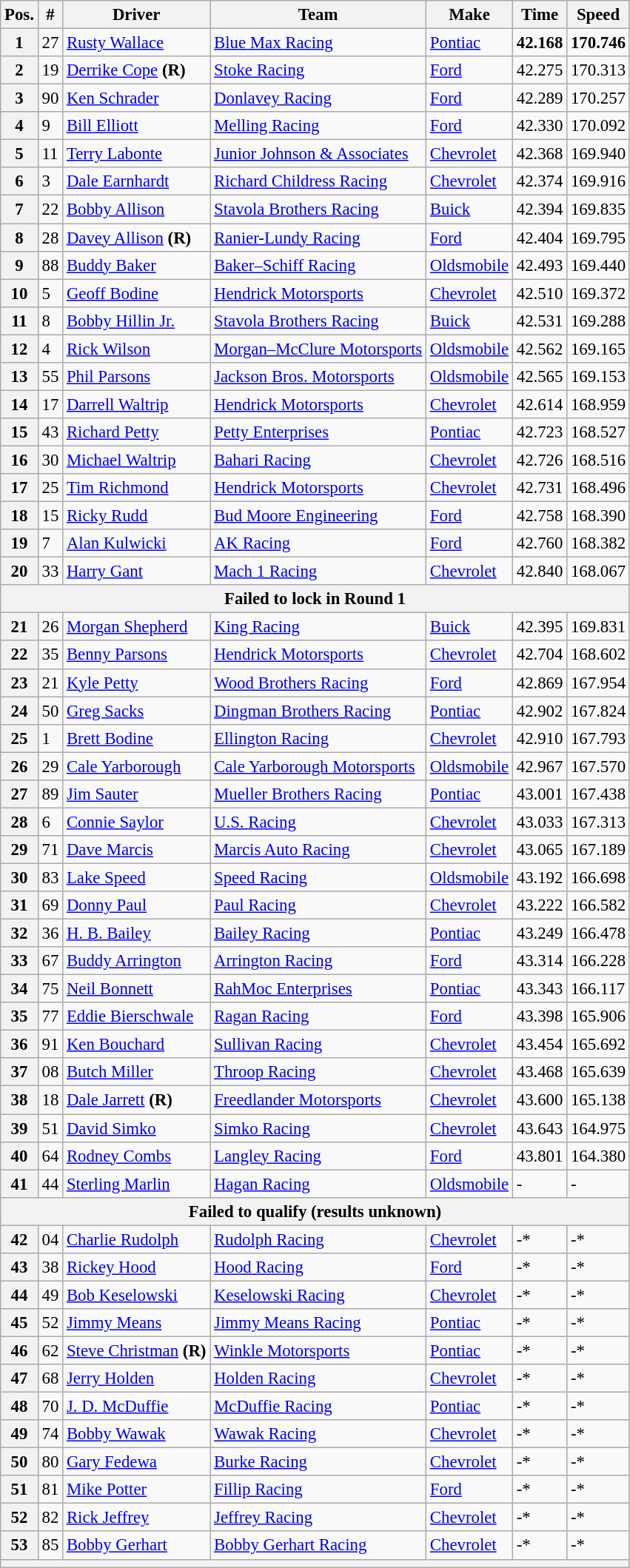<table class="wikitable" style="font-size:95%">
<tr>
<th>Pos.</th>
<th>#</th>
<th>Driver</th>
<th>Team</th>
<th>Make</th>
<th>Time</th>
<th>Speed</th>
</tr>
<tr>
<th>1</th>
<td>27</td>
<td><a href='#'>Rusty Wallace</a></td>
<td><a href='#'>Blue Max Racing</a></td>
<td><a href='#'>Pontiac</a></td>
<td><strong>42.168</strong></td>
<td><strong>170.746</strong></td>
</tr>
<tr>
<th>2</th>
<td>19</td>
<td><a href='#'>Derrike Cope</a> <strong>(R)</strong></td>
<td><a href='#'>Stoke Racing</a></td>
<td><a href='#'>Ford</a></td>
<td>42.275</td>
<td>170.313</td>
</tr>
<tr>
<th>3</th>
<td>90</td>
<td><a href='#'>Ken Schrader</a></td>
<td><a href='#'>Donlavey Racing</a></td>
<td><a href='#'>Ford</a></td>
<td>42.289</td>
<td>170.257</td>
</tr>
<tr>
<th>4</th>
<td>9</td>
<td><a href='#'>Bill Elliott</a></td>
<td><a href='#'>Melling Racing</a></td>
<td><a href='#'>Ford</a></td>
<td>42.330</td>
<td>170.092</td>
</tr>
<tr>
<th>5</th>
<td>11</td>
<td><a href='#'>Terry Labonte</a></td>
<td><a href='#'>Junior Johnson & Associates</a></td>
<td><a href='#'>Chevrolet</a></td>
<td>42.368</td>
<td>169.940</td>
</tr>
<tr>
<th>6</th>
<td>3</td>
<td><a href='#'>Dale Earnhardt</a></td>
<td><a href='#'>Richard Childress Racing</a></td>
<td><a href='#'>Chevrolet</a></td>
<td>42.374</td>
<td>169.916</td>
</tr>
<tr>
<th>7</th>
<td>22</td>
<td><a href='#'>Bobby Allison</a></td>
<td><a href='#'>Stavola Brothers Racing</a></td>
<td><a href='#'>Buick</a></td>
<td>42.394</td>
<td>169.835</td>
</tr>
<tr>
<th>8</th>
<td>28</td>
<td><a href='#'>Davey Allison</a> <strong>(R)</strong></td>
<td><a href='#'>Ranier-Lundy Racing</a></td>
<td><a href='#'>Ford</a></td>
<td>42.404</td>
<td>169.795</td>
</tr>
<tr>
<th>9</th>
<td>88</td>
<td><a href='#'>Buddy Baker</a></td>
<td><a href='#'>Baker–Schiff Racing</a></td>
<td><a href='#'>Oldsmobile</a></td>
<td>42.493</td>
<td>169.440</td>
</tr>
<tr>
<th>10</th>
<td>5</td>
<td><a href='#'>Geoff Bodine</a></td>
<td><a href='#'>Hendrick Motorsports</a></td>
<td><a href='#'>Chevrolet</a></td>
<td>42.510</td>
<td>169.372</td>
</tr>
<tr>
<th>11</th>
<td>8</td>
<td><a href='#'>Bobby Hillin Jr.</a></td>
<td><a href='#'>Stavola Brothers Racing</a></td>
<td><a href='#'>Buick</a></td>
<td>42.531</td>
<td>169.288</td>
</tr>
<tr>
<th>12</th>
<td>4</td>
<td><a href='#'>Rick Wilson</a></td>
<td><a href='#'>Morgan–McClure Motorsports</a></td>
<td><a href='#'>Oldsmobile</a></td>
<td>42.562</td>
<td>169.165</td>
</tr>
<tr>
<th>13</th>
<td>55</td>
<td><a href='#'>Phil Parsons</a></td>
<td><a href='#'>Jackson Bros. Motorsports</a></td>
<td><a href='#'>Oldsmobile</a></td>
<td>42.565</td>
<td>169.153</td>
</tr>
<tr>
<th>14</th>
<td>17</td>
<td><a href='#'>Darrell Waltrip</a></td>
<td><a href='#'>Hendrick Motorsports</a></td>
<td><a href='#'>Chevrolet</a></td>
<td>42.614</td>
<td>168.959</td>
</tr>
<tr>
<th>15</th>
<td>43</td>
<td><a href='#'>Richard Petty</a></td>
<td><a href='#'>Petty Enterprises</a></td>
<td><a href='#'>Pontiac</a></td>
<td>42.723</td>
<td>168.527</td>
</tr>
<tr>
<th>16</th>
<td>30</td>
<td><a href='#'>Michael Waltrip</a></td>
<td><a href='#'>Bahari Racing</a></td>
<td><a href='#'>Chevrolet</a></td>
<td>42.726</td>
<td>168.516</td>
</tr>
<tr>
<th>17</th>
<td>25</td>
<td><a href='#'>Tim Richmond</a></td>
<td><a href='#'>Hendrick Motorsports</a></td>
<td><a href='#'>Chevrolet</a></td>
<td>42.731</td>
<td>168.496</td>
</tr>
<tr>
<th>18</th>
<td>15</td>
<td><a href='#'>Ricky Rudd</a></td>
<td><a href='#'>Bud Moore Engineering</a></td>
<td><a href='#'>Ford</a></td>
<td>42.758</td>
<td>168.390</td>
</tr>
<tr>
<th>19</th>
<td>7</td>
<td><a href='#'>Alan Kulwicki</a></td>
<td><a href='#'>AK Racing</a></td>
<td><a href='#'>Ford</a></td>
<td>42.760</td>
<td>168.382</td>
</tr>
<tr>
<th>20</th>
<td>33</td>
<td><a href='#'>Harry Gant</a></td>
<td><a href='#'>Mach 1 Racing</a></td>
<td><a href='#'>Chevrolet</a></td>
<td>42.840</td>
<td>168.067</td>
</tr>
<tr>
<th colspan="7">Failed to lock in Round 1</th>
</tr>
<tr>
<th>21</th>
<td>26</td>
<td><a href='#'>Morgan Shepherd</a></td>
<td><a href='#'>King Racing</a></td>
<td><a href='#'>Buick</a></td>
<td>42.395</td>
<td>169.831</td>
</tr>
<tr>
<th>22</th>
<td>35</td>
<td><a href='#'>Benny Parsons</a></td>
<td><a href='#'>Hendrick Motorsports</a></td>
<td><a href='#'>Chevrolet</a></td>
<td>42.704</td>
<td>168.602</td>
</tr>
<tr>
<th>23</th>
<td>21</td>
<td><a href='#'>Kyle Petty</a></td>
<td><a href='#'>Wood Brothers Racing</a></td>
<td><a href='#'>Ford</a></td>
<td>42.869</td>
<td>167.954</td>
</tr>
<tr>
<th>24</th>
<td>50</td>
<td><a href='#'>Greg Sacks</a></td>
<td><a href='#'>Dingman Brothers Racing</a></td>
<td><a href='#'>Pontiac</a></td>
<td>42.902</td>
<td>167.824</td>
</tr>
<tr>
<th>25</th>
<td>1</td>
<td><a href='#'>Brett Bodine</a></td>
<td><a href='#'>Ellington Racing</a></td>
<td><a href='#'>Chevrolet</a></td>
<td>42.910</td>
<td>167.793</td>
</tr>
<tr>
<th>26</th>
<td>29</td>
<td><a href='#'>Cale Yarborough</a></td>
<td><a href='#'>Cale Yarborough Motorsports</a></td>
<td><a href='#'>Oldsmobile</a></td>
<td>42.967</td>
<td>167.570</td>
</tr>
<tr>
<th>27</th>
<td>89</td>
<td><a href='#'>Jim Sauter</a></td>
<td><a href='#'>Mueller Brothers Racing</a></td>
<td><a href='#'>Pontiac</a></td>
<td>43.001</td>
<td>167.438</td>
</tr>
<tr>
<th>28</th>
<td>6</td>
<td><a href='#'>Connie Saylor</a></td>
<td><a href='#'>U.S. Racing</a></td>
<td><a href='#'>Chevrolet</a></td>
<td>43.033</td>
<td>167.313</td>
</tr>
<tr>
<th>29</th>
<td>71</td>
<td><a href='#'>Dave Marcis</a></td>
<td><a href='#'>Marcis Auto Racing</a></td>
<td><a href='#'>Chevrolet</a></td>
<td>43.065</td>
<td>167.189</td>
</tr>
<tr>
<th>30</th>
<td>83</td>
<td><a href='#'>Lake Speed</a></td>
<td><a href='#'>Speed Racing</a></td>
<td><a href='#'>Oldsmobile</a></td>
<td>43.192</td>
<td>166.698</td>
</tr>
<tr>
<th>31</th>
<td>69</td>
<td><a href='#'>Donny Paul</a></td>
<td><a href='#'>Paul Racing</a></td>
<td><a href='#'>Chevrolet</a></td>
<td>43.222</td>
<td>166.582</td>
</tr>
<tr>
<th>32</th>
<td>36</td>
<td><a href='#'>H. B. Bailey</a></td>
<td><a href='#'>Bailey Racing</a></td>
<td><a href='#'>Pontiac</a></td>
<td>43.249</td>
<td>166.478</td>
</tr>
<tr>
<th>33</th>
<td>67</td>
<td><a href='#'>Buddy Arrington</a></td>
<td><a href='#'>Arrington Racing</a></td>
<td><a href='#'>Ford</a></td>
<td>43.314</td>
<td>166.228</td>
</tr>
<tr>
<th>34</th>
<td>75</td>
<td><a href='#'>Neil Bonnett</a></td>
<td><a href='#'>RahMoc Enterprises</a></td>
<td><a href='#'>Pontiac</a></td>
<td>43.343</td>
<td>166.117</td>
</tr>
<tr>
<th>35</th>
<td>77</td>
<td><a href='#'>Eddie Bierschwale</a></td>
<td><a href='#'>Ragan Racing</a></td>
<td><a href='#'>Ford</a></td>
<td>43.398</td>
<td>165.906</td>
</tr>
<tr>
<th>36</th>
<td>91</td>
<td><a href='#'>Ken Bouchard</a></td>
<td><a href='#'>Sullivan Racing</a></td>
<td><a href='#'>Chevrolet</a></td>
<td>43.454</td>
<td>165.692</td>
</tr>
<tr>
<th>37</th>
<td>08</td>
<td><a href='#'>Butch Miller</a></td>
<td><a href='#'>Throop Racing</a></td>
<td><a href='#'>Chevrolet</a></td>
<td>43.468</td>
<td>165.639</td>
</tr>
<tr>
<th>38</th>
<td>18</td>
<td><a href='#'>Dale Jarrett</a> <strong>(R)</strong></td>
<td><a href='#'>Freedlander Motorsports</a></td>
<td><a href='#'>Chevrolet</a></td>
<td>43.600</td>
<td>165.138</td>
</tr>
<tr>
<th>39</th>
<td>51</td>
<td><a href='#'>David Simko</a></td>
<td><a href='#'>Simko Racing</a></td>
<td><a href='#'>Chevrolet</a></td>
<td>43.643</td>
<td>164.975</td>
</tr>
<tr>
<th>40</th>
<td>64</td>
<td><a href='#'>Rodney Combs</a></td>
<td><a href='#'>Langley Racing</a></td>
<td><a href='#'>Ford</a></td>
<td>43.801</td>
<td>164.380</td>
</tr>
<tr>
<th>41</th>
<td>44</td>
<td><a href='#'>Sterling Marlin</a></td>
<td><a href='#'>Hagan Racing</a></td>
<td><a href='#'>Oldsmobile</a></td>
<td>-</td>
<td>-</td>
</tr>
<tr>
<th colspan="7">Failed to qualify (results unknown)</th>
</tr>
<tr>
<th>42</th>
<td>04</td>
<td><a href='#'>Charlie Rudolph</a></td>
<td><a href='#'>Rudolph Racing</a></td>
<td><a href='#'>Chevrolet</a></td>
<td>-*</td>
<td>-*</td>
</tr>
<tr>
<th>43</th>
<td>38</td>
<td><a href='#'>Rickey Hood</a></td>
<td><a href='#'>Hood Racing</a></td>
<td><a href='#'>Ford</a></td>
<td>-*</td>
<td>-*</td>
</tr>
<tr>
<th>44</th>
<td>49</td>
<td><a href='#'>Bob Keselowski</a></td>
<td><a href='#'>Keselowski Racing</a></td>
<td><a href='#'>Chevrolet</a></td>
<td>-*</td>
<td>-*</td>
</tr>
<tr>
<th>45</th>
<td>52</td>
<td><a href='#'>Jimmy Means</a></td>
<td><a href='#'>Jimmy Means Racing</a></td>
<td><a href='#'>Pontiac</a></td>
<td>-*</td>
<td>-*</td>
</tr>
<tr>
<th>46</th>
<td>62</td>
<td><a href='#'>Steve Christman</a> <strong>(R)</strong></td>
<td><a href='#'>Winkle Motorsports</a></td>
<td><a href='#'>Pontiac</a></td>
<td>-*</td>
<td>-*</td>
</tr>
<tr>
<th>47</th>
<td>68</td>
<td><a href='#'>Jerry Holden</a></td>
<td><a href='#'>Holden Racing</a></td>
<td><a href='#'>Chevrolet</a></td>
<td>-*</td>
<td>-*</td>
</tr>
<tr>
<th>48</th>
<td>70</td>
<td><a href='#'>J. D. McDuffie</a></td>
<td><a href='#'>McDuffie Racing</a></td>
<td><a href='#'>Pontiac</a></td>
<td>-*</td>
<td>-*</td>
</tr>
<tr>
<th>49</th>
<td>74</td>
<td><a href='#'>Bobby Wawak</a></td>
<td><a href='#'>Wawak Racing</a></td>
<td><a href='#'>Chevrolet</a></td>
<td>-*</td>
<td>-*</td>
</tr>
<tr>
<th>50</th>
<td>80</td>
<td><a href='#'>Gary Fedewa</a></td>
<td><a href='#'>Burke Racing</a></td>
<td><a href='#'>Chevrolet</a></td>
<td>-*</td>
<td>-*</td>
</tr>
<tr>
<th>51</th>
<td>81</td>
<td><a href='#'>Mike Potter</a></td>
<td><a href='#'>Fillip Racing</a></td>
<td><a href='#'>Ford</a></td>
<td>-*</td>
<td>-*</td>
</tr>
<tr>
<th>52</th>
<td>82</td>
<td><a href='#'>Rick Jeffrey</a></td>
<td><a href='#'>Jeffrey Racing</a></td>
<td><a href='#'>Chevrolet</a></td>
<td>-*</td>
<td>-*</td>
</tr>
<tr>
<th>53</th>
<td>85</td>
<td><a href='#'>Bobby Gerhart</a></td>
<td><a href='#'>Bobby Gerhart Racing</a></td>
<td><a href='#'>Chevrolet</a></td>
<td>-*</td>
<td>-*</td>
</tr>
<tr>
<th colspan="7"></th>
</tr>
</table>
